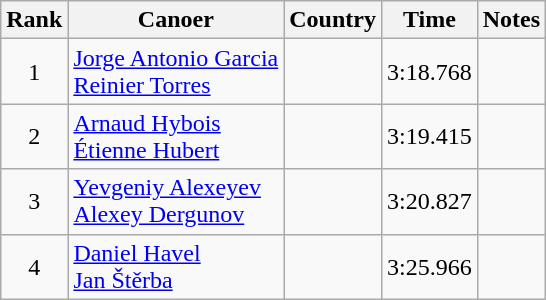<table class="wikitable" style="text-align:center;">
<tr>
<th>Rank</th>
<th>Canoer</th>
<th>Country</th>
<th>Time</th>
<th>Notes</th>
</tr>
<tr>
<td>1</td>
<td align="left"><a href='#'>Jorge Antonio Garcia</a><br><a href='#'>Reinier Torres</a></td>
<td align="left"></td>
<td>3:18.768</td>
<td></td>
</tr>
<tr>
<td>2</td>
<td align="left"><a href='#'>Arnaud Hybois</a><br><a href='#'>Étienne Hubert</a></td>
<td align="left"></td>
<td>3:19.415</td>
<td></td>
</tr>
<tr>
<td>3</td>
<td align="left"><a href='#'>Yevgeniy Alexeyev</a><br><a href='#'>Alexey Dergunov</a></td>
<td align="left"></td>
<td>3:20.827</td>
<td></td>
</tr>
<tr>
<td>4</td>
<td align="left"><a href='#'>Daniel Havel</a><br><a href='#'>Jan Štěrba</a></td>
<td align="left"></td>
<td>3:25.966</td>
<td></td>
</tr>
</table>
